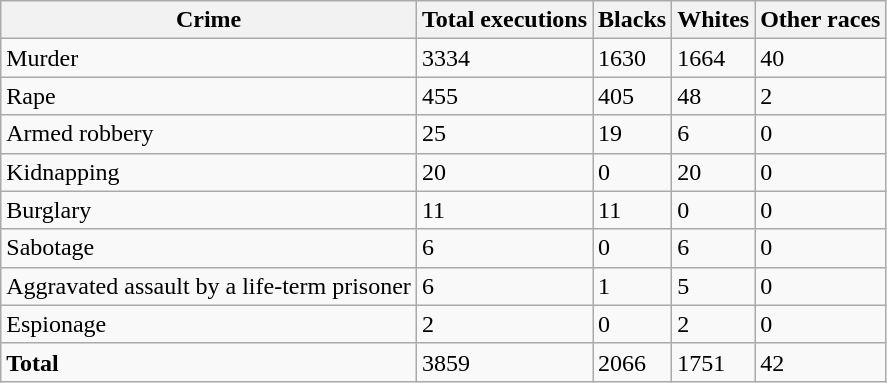<table class="wikitable">
<tr>
<th>Crime</th>
<th>Total executions</th>
<th>Blacks</th>
<th>Whites</th>
<th>Other races</th>
</tr>
<tr>
<td>Murder</td>
<td>3334</td>
<td>1630</td>
<td>1664</td>
<td>40</td>
</tr>
<tr>
<td>Rape</td>
<td>455</td>
<td>405</td>
<td>48</td>
<td>2</td>
</tr>
<tr>
<td>Armed robbery</td>
<td>25</td>
<td>19</td>
<td>6</td>
<td>0</td>
</tr>
<tr>
<td>Kidnapping</td>
<td>20</td>
<td>0</td>
<td>20</td>
<td>0</td>
</tr>
<tr>
<td>Burglary</td>
<td>11</td>
<td>11</td>
<td>0</td>
<td>0</td>
</tr>
<tr>
<td>Sabotage</td>
<td>6</td>
<td>0</td>
<td>6</td>
<td>0</td>
</tr>
<tr>
<td>Aggravated assault by a life-term prisoner</td>
<td>6</td>
<td>1</td>
<td>5</td>
<td>0</td>
</tr>
<tr>
<td>Espionage</td>
<td>2</td>
<td>0</td>
<td>2</td>
<td>0</td>
</tr>
<tr>
<td><strong>Total</strong></td>
<td>3859</td>
<td>2066</td>
<td>1751</td>
<td>42</td>
</tr>
</table>
